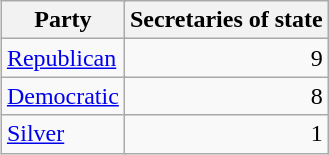<table class=wikitable style="float:right;margin:0 0 0.5em 1em;">
<tr>
<th colspan=2>Party</th>
<th>Secretaries of state</th>
</tr>
<tr>
<td colspan=2><a href='#'>Republican</a></td>
<td align=right>9</td>
</tr>
<tr>
<td colspan=2><a href='#'>Democratic</a></td>
<td align=right>8</td>
</tr>
<tr>
<td colspan=2><a href='#'>Silver</a></td>
<td align=right>1</td>
</tr>
</table>
